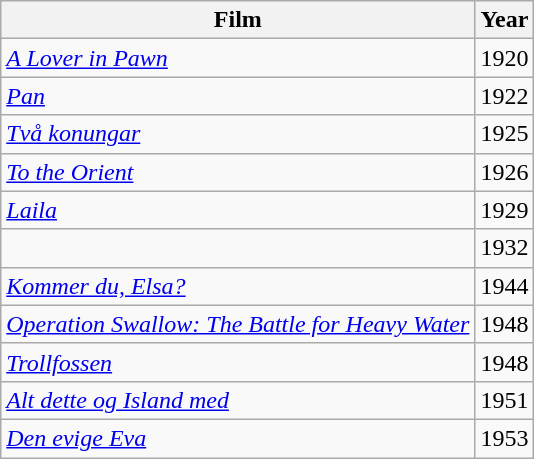<table class="wikitable sortable"|+>
<tr>
<th>Film</th>
<th>Year</th>
</tr>
<tr>
<td><em><a href='#'>A Lover in Pawn</a></em></td>
<td>1920</td>
</tr>
<tr>
<td><a href='#'><em>Pan</em></a></td>
<td>1922</td>
</tr>
<tr>
<td><em><a href='#'>Två konungar</a></em></td>
<td>1925</td>
</tr>
<tr>
<td><em><a href='#'>To the Orient</a></em></td>
<td>1926</td>
</tr>
<tr>
<td><a href='#'><em>Laila</em></a></td>
<td>1929</td>
</tr>
<tr>
<td></td>
<td>1932</td>
</tr>
<tr>
<td><em><a href='#'>Kommer du, Elsa?</a></em></td>
<td>1944</td>
</tr>
<tr>
<td><em><a href='#'>Operation Swallow: The Battle for Heavy Water</a></em></td>
<td>1948</td>
</tr>
<tr>
<td><em><a href='#'>Trollfossen</a></em></td>
<td>1948</td>
</tr>
<tr>
<td><em><a href='#'>Alt dette og Island med</a></em></td>
<td>1951</td>
</tr>
<tr>
<td><em><a href='#'>Den evige Eva</a></em></td>
<td>1953</td>
</tr>
</table>
